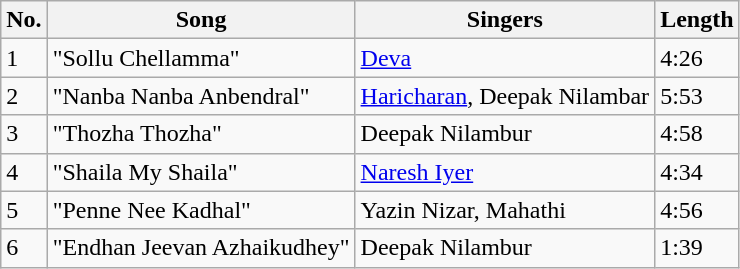<table class="wikitable">
<tr>
<th>No.</th>
<th>Song</th>
<th>Singers</th>
<th>Length</th>
</tr>
<tr>
<td>1</td>
<td>"Sollu Chellamma"</td>
<td><a href='#'>Deva</a></td>
<td>4:26</td>
</tr>
<tr>
<td>2</td>
<td>"Nanba Nanba Anbendral"</td>
<td><a href='#'>Haricharan</a>, Deepak Nilambar</td>
<td>5:53</td>
</tr>
<tr>
<td>3</td>
<td>"Thozha Thozha"</td>
<td>Deepak Nilambur</td>
<td>4:58</td>
</tr>
<tr>
<td>4</td>
<td>"Shaila My Shaila"</td>
<td><a href='#'>Naresh Iyer</a></td>
<td>4:34</td>
</tr>
<tr>
<td>5</td>
<td>"Penne Nee Kadhal"</td>
<td>Yazin Nizar, Mahathi</td>
<td>4:56</td>
</tr>
<tr>
<td>6</td>
<td>"Endhan Jeevan Azhaikudhey"</td>
<td>Deepak Nilambur</td>
<td>1:39</td>
</tr>
</table>
